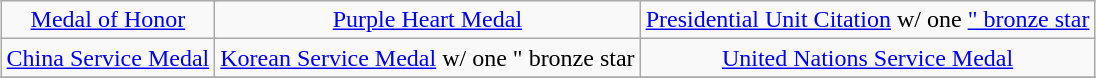<table class="wikitable" style="margin:1em auto; text-align:center;">
<tr>
<td colspan="2"><a href='#'>Medal of Honor</a></td>
<td colspan="2"><a href='#'>Purple Heart Medal</a></td>
<td colspan="2"><a href='#'>Presidential Unit Citation</a> w/ one <a href='#'>" bronze star</a></td>
</tr>
<tr>
<td colspan="2"><a href='#'>China Service Medal</a></td>
<td colspan="2"><a href='#'>Korean Service Medal</a> w/ one " bronze star</td>
<td colspan="2"><a href='#'>United Nations Service Medal</a></td>
</tr>
<tr>
</tr>
</table>
